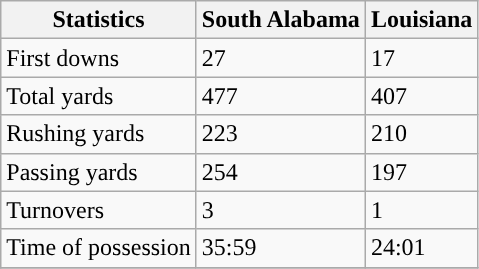<table class="wikitable">
<tr>
<th>Statistics</th>
<th>South Alabama</th>
<th>Louisiana</th>
</tr>
<tr>
<td>First downs</td>
<td>27</td>
<td>17</td>
</tr>
<tr>
<td>Total yards</td>
<td>477</td>
<td>407</td>
</tr>
<tr>
<td>Rushing yards</td>
<td>223</td>
<td>210</td>
</tr>
<tr>
<td>Passing yards</td>
<td>254</td>
<td>197</td>
</tr>
<tr>
<td>Turnovers</td>
<td>3</td>
<td>1</td>
</tr>
<tr>
<td>Time of possession</td>
<td>35:59</td>
<td>24:01</td>
</tr>
<tr>
</tr>
</table>
